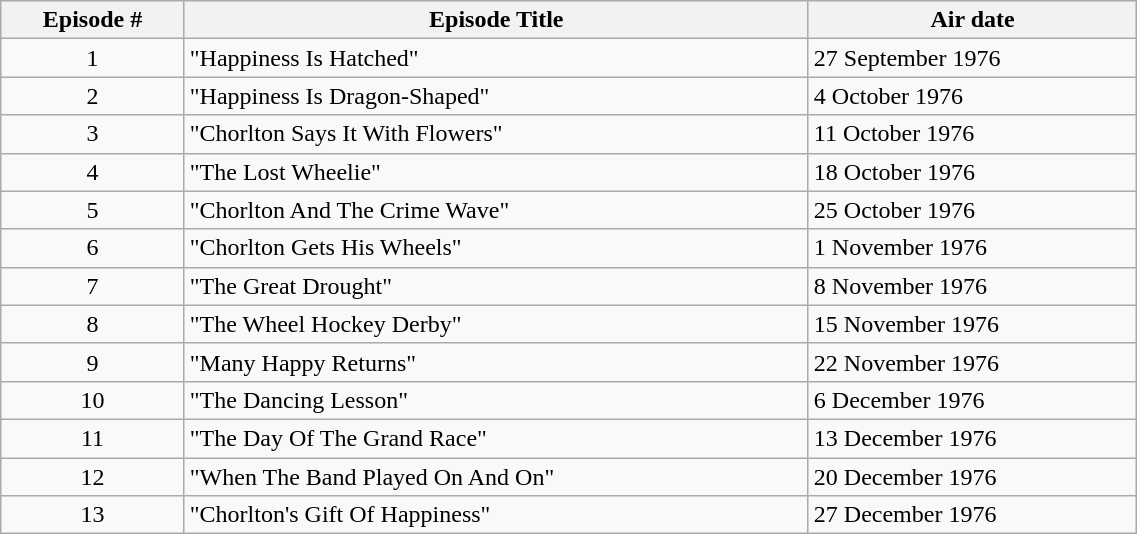<table class="wikitable" width="60%">
<tr>
<th>Episode #</th>
<th>Episode Title</th>
<th>Air date</th>
</tr>
<tr>
<td align="center">1</td>
<td align="left">"Happiness Is Hatched"</td>
<td align="left">27 September 1976</td>
</tr>
<tr>
<td align="center">2</td>
<td align="left">"Happiness Is Dragon-Shaped"</td>
<td align="left">4 October 1976</td>
</tr>
<tr>
<td align="center">3</td>
<td align="left">"Chorlton Says It With Flowers"</td>
<td align="left">11 October 1976</td>
</tr>
<tr>
<td align="center">4</td>
<td align="left">"The Lost Wheelie"</td>
<td align="left">18 October 1976</td>
</tr>
<tr>
<td align="center">5</td>
<td align="left">"Chorlton And The Crime Wave"</td>
<td align="left">25 October 1976</td>
</tr>
<tr>
<td align="center">6</td>
<td align="left">"Chorlton Gets His Wheels"</td>
<td align="left">1 November 1976</td>
</tr>
<tr>
<td align="center">7</td>
<td align="left">"The Great Drought"</td>
<td align="left">8 November 1976</td>
</tr>
<tr>
<td align="center">8</td>
<td align="left">"The Wheel Hockey Derby"</td>
<td align="left">15 November 1976</td>
</tr>
<tr>
<td align="center">9</td>
<td align="left">"Many Happy Returns"</td>
<td align="left">22 November 1976</td>
</tr>
<tr>
<td align="center">10</td>
<td align="left">"The Dancing Lesson"</td>
<td align="left">6 December 1976</td>
</tr>
<tr>
<td align="center">11</td>
<td align="left">"The Day Of The Grand Race"</td>
<td align="left">13 December 1976</td>
</tr>
<tr>
<td align="center">12</td>
<td align="left">"When The Band Played On And On"</td>
<td align="left">20 December 1976</td>
</tr>
<tr>
<td align="center">13</td>
<td align="left">"Chorlton's Gift Of Happiness"</td>
<td align="left">27 December 1976</td>
</tr>
</table>
